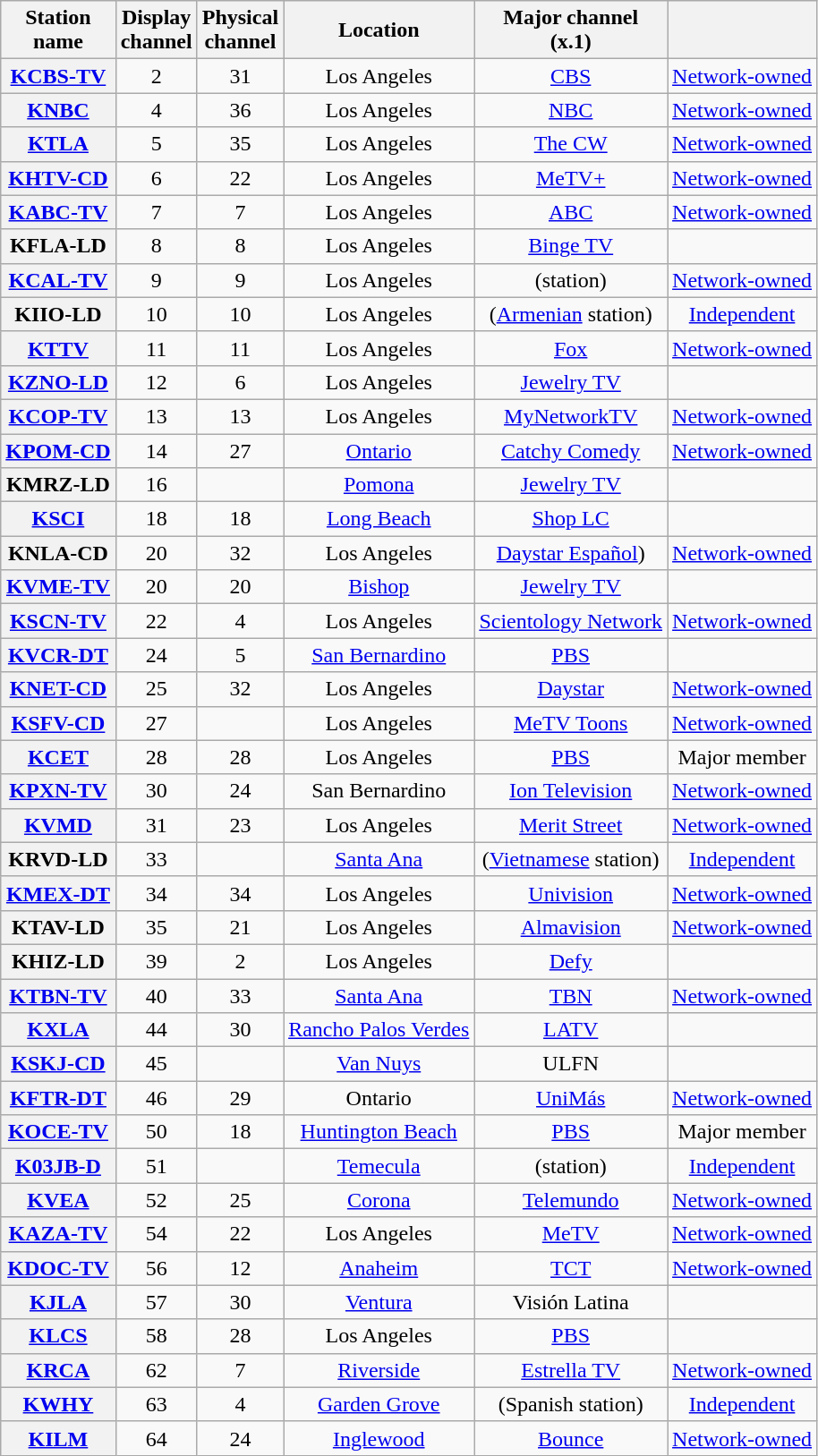<table class="wikitable sortable" style="text-align:center;">
<tr>
<th scope="col">Station<br>name</th>
<th scope="col">Display<br>channel</th>
<th scope="col">Physical<br>channel</th>
<th scope="col">Location</th>
<th scope="col">Major channel<br>(x.1)</th>
<th scope="col"></th>
</tr>
<tr>
<th scope="row"><a href='#'>KCBS-TV</a></th>
<td>2</td>
<td>31</td>
<td>Los Angeles</td>
<td><a href='#'>CBS</a></td>
<td><a href='#'>Network-owned</a></td>
</tr>
<tr>
<th scope="row"><a href='#'>KNBC</a></th>
<td>4</td>
<td>36</td>
<td>Los Angeles</td>
<td><a href='#'>NBC</a></td>
<td><a href='#'>Network-owned</a></td>
</tr>
<tr>
<th scope="row"><a href='#'>KTLA</a></th>
<td>5</td>
<td>35</td>
<td>Los Angeles</td>
<td><a href='#'>The CW</a></td>
<td><a href='#'>Network-owned</a></td>
</tr>
<tr>
<th scope="row"><a href='#'>KHTV-CD</a></th>
<td>6</td>
<td>22</td>
<td>Los Angeles</td>
<td><a href='#'>MeTV+</a></td>
<td><a href='#'>Network-owned</a></td>
</tr>
<tr>
<th scope="row"><a href='#'>KABC-TV</a></th>
<td>7</td>
<td>7</td>
<td>Los Angeles</td>
<td><a href='#'>ABC</a></td>
<td><a href='#'>Network-owned</a></td>
</tr>
<tr>
<th scope="row">KFLA-LD</th>
<td>8</td>
<td>8</td>
<td>Los Angeles</td>
<td><a href='#'>Binge TV</a></td>
<td></td>
</tr>
<tr>
<th scope="row"><a href='#'>KCAL-TV</a></th>
<td>9</td>
<td>9</td>
<td>Los Angeles</td>
<td>(station)</td>
<td><a href='#'>Network-owned</a></td>
</tr>
<tr>
<th scope="row">KIIO-LD</th>
<td>10</td>
<td>10</td>
<td>Los Angeles</td>
<td>(<a href='#'>Armenian</a> station)</td>
<td><a href='#'>Independent</a></td>
</tr>
<tr>
<th scope="row"><a href='#'>KTTV</a></th>
<td>11</td>
<td>11</td>
<td>Los Angeles</td>
<td><a href='#'>Fox</a></td>
<td><a href='#'>Network-owned</a></td>
</tr>
<tr>
<th scope="row"><a href='#'>KZNO-LD</a></th>
<td>12</td>
<td>6</td>
<td>Los Angeles</td>
<td><a href='#'>Jewelry TV</a></td>
<td></td>
</tr>
<tr>
<th scope="row"><a href='#'>KCOP-TV</a></th>
<td>13</td>
<td>13</td>
<td>Los Angeles</td>
<td><a href='#'>MyNetworkTV</a></td>
<td><a href='#'>Network-owned</a></td>
</tr>
<tr>
<th scope="row"><a href='#'>KPOM-CD</a></th>
<td>14</td>
<td>27</td>
<td><a href='#'>Ontario</a></td>
<td><a href='#'>Catchy Comedy</a></td>
<td><a href='#'>Network-owned</a></td>
</tr>
<tr>
<th scope="row">KMRZ-LD</th>
<td>16</td>
<td></td>
<td><a href='#'>Pomona</a></td>
<td><a href='#'>Jewelry TV</a></td>
<td></td>
</tr>
<tr>
<th scope="row"><a href='#'>KSCI</a></th>
<td>18</td>
<td>18</td>
<td><a href='#'>Long Beach</a></td>
<td><a href='#'>Shop LC</a></td>
<td></td>
</tr>
<tr>
<th scope="row">KNLA-CD</th>
<td>20</td>
<td>32</td>
<td>Los Angeles</td>
<td><a href='#'>Daystar Español</a>)</td>
<td><a href='#'>Network-owned</a></td>
</tr>
<tr>
<th scope="row"><a href='#'>KVME-TV</a></th>
<td>20</td>
<td>20</td>
<td><a href='#'>Bishop</a></td>
<td><a href='#'>Jewelry TV</a></td>
<td></td>
</tr>
<tr>
<th scope="row"><a href='#'>KSCN-TV</a></th>
<td>22</td>
<td>4</td>
<td>Los Angeles</td>
<td><a href='#'>Scientology Network</a></td>
<td><a href='#'>Network-owned</a></td>
</tr>
<tr>
<th scope="row"><a href='#'>KVCR-DT</a></th>
<td>24</td>
<td>5</td>
<td><a href='#'>San Bernardino</a></td>
<td><a href='#'>PBS</a></td>
<td></td>
</tr>
<tr>
<th scope="row"><a href='#'>KNET-CD</a></th>
<td>25</td>
<td>32</td>
<td>Los Angeles</td>
<td><a href='#'>Daystar</a></td>
<td><a href='#'>Network-owned</a></td>
</tr>
<tr>
<th scope="row"><a href='#'>KSFV-CD</a></th>
<td>27</td>
<td></td>
<td>Los Angeles</td>
<td><a href='#'>MeTV Toons</a></td>
<td><a href='#'>Network-owned</a></td>
</tr>
<tr>
<th scope="row"><a href='#'>KCET</a></th>
<td>28</td>
<td>28</td>
<td>Los Angeles</td>
<td><a href='#'>PBS</a></td>
<td>Major member</td>
</tr>
<tr>
<th scope="row"><a href='#'>KPXN-TV</a></th>
<td>30</td>
<td>24</td>
<td>San Bernardino</td>
<td><a href='#'>Ion Television</a></td>
<td><a href='#'>Network-owned</a></td>
</tr>
<tr>
<th scope="row"><a href='#'>KVMD</a></th>
<td>31</td>
<td>23</td>
<td>Los Angeles</td>
<td><a href='#'>Merit Street</a></td>
<td><a href='#'>Network-owned</a></td>
</tr>
<tr>
<th scope="row">KRVD-LD</th>
<td>33</td>
<td></td>
<td><a href='#'>Santa Ana</a></td>
<td>(<a href='#'>Vietnamese</a> station)</td>
<td><a href='#'>Independent</a></td>
</tr>
<tr>
<th scope="row"><a href='#'>KMEX-DT</a></th>
<td>34</td>
<td>34</td>
<td>Los Angeles</td>
<td><a href='#'>Univision</a></td>
<td><a href='#'>Network-owned</a></td>
</tr>
<tr>
<th scope="row">KTAV-LD</th>
<td>35</td>
<td>21</td>
<td>Los Angeles</td>
<td><a href='#'>Almavision</a></td>
<td><a href='#'>Network-owned</a></td>
</tr>
<tr>
<th scope="row">KHIZ-LD</th>
<td>39</td>
<td>2</td>
<td>Los Angeles</td>
<td><a href='#'>Defy</a></td>
<td></td>
</tr>
<tr>
<th scope="row"><a href='#'>KTBN-TV</a></th>
<td>40</td>
<td>33</td>
<td><a href='#'>Santa Ana</a></td>
<td><a href='#'>TBN</a></td>
<td><a href='#'>Network-owned</a></td>
</tr>
<tr>
<th scope="row"><a href='#'>KXLA</a></th>
<td>44</td>
<td>30</td>
<td><a href='#'>Rancho Palos Verdes</a></td>
<td><a href='#'>LATV</a></td>
</tr>
<tr>
<th scope="row"><a href='#'>KSKJ-CD</a></th>
<td>45</td>
<td></td>
<td><a href='#'>Van Nuys</a></td>
<td>ULFN</td>
<td></td>
</tr>
<tr>
<th scope="row"><a href='#'>KFTR-DT</a></th>
<td>46</td>
<td>29</td>
<td>Ontario</td>
<td><a href='#'>UniMás</a></td>
<td><a href='#'>Network-owned</a></td>
</tr>
<tr>
<th scope="row"><a href='#'>KOCE-TV</a></th>
<td>50</td>
<td>18</td>
<td><a href='#'>Huntington Beach</a></td>
<td><a href='#'>PBS</a></td>
<td>Major member</td>
</tr>
<tr>
<th scope="row"><a href='#'>K03JB-D</a></th>
<td>51</td>
<td></td>
<td><a href='#'>Temecula</a></td>
<td>(station)</td>
<td><a href='#'>Independent</a></td>
</tr>
<tr>
<th scope="row"><a href='#'>KVEA</a></th>
<td>52</td>
<td>25</td>
<td><a href='#'>Corona</a></td>
<td><a href='#'>Telemundo</a></td>
<td><a href='#'>Network-owned</a></td>
</tr>
<tr>
<th scope="row"><a href='#'>KAZA-TV</a></th>
<td>54</td>
<td>22</td>
<td>Los Angeles</td>
<td><a href='#'>MeTV</a></td>
<td><a href='#'>Network-owned</a></td>
</tr>
<tr>
<th scope="row"><a href='#'>KDOC-TV</a></th>
<td>56</td>
<td>12</td>
<td><a href='#'>Anaheim</a></td>
<td><a href='#'>TCT</a></td>
<td><a href='#'>Network-owned</a></td>
</tr>
<tr>
<th scope="row"><a href='#'>KJLA</a></th>
<td>57</td>
<td>30</td>
<td><a href='#'>Ventura</a></td>
<td>Visión Latina</td>
<td></td>
</tr>
<tr>
<th scope="row"><a href='#'>KLCS</a></th>
<td>58</td>
<td>28</td>
<td>Los Angeles</td>
<td><a href='#'>PBS</a></td>
<td></td>
</tr>
<tr>
<th scope="row"><a href='#'>KRCA</a></th>
<td>62</td>
<td>7</td>
<td><a href='#'>Riverside</a></td>
<td><a href='#'>Estrella TV</a></td>
<td><a href='#'>Network-owned</a></td>
</tr>
<tr>
<th scope="row"><a href='#'>KWHY</a></th>
<td>63</td>
<td>4</td>
<td><a href='#'>Garden Grove</a></td>
<td>(Spanish station)</td>
<td><a href='#'>Independent</a></td>
</tr>
<tr>
<th scope="row"><a href='#'>KILM</a></th>
<td>64</td>
<td>24</td>
<td><a href='#'>Inglewood</a></td>
<td><a href='#'>Bounce</a></td>
<td><a href='#'>Network-owned</a></td>
</tr>
</table>
